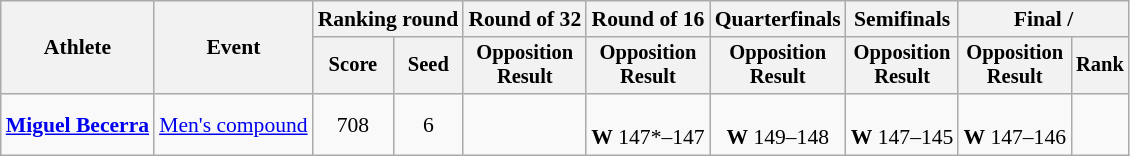<table class=wikitable style=font-size:90%;text-align:center>
<tr>
<th rowspan=2>Athlete</th>
<th rowspan=2>Event</th>
<th colspan=2>Ranking round</th>
<th>Round of 32</th>
<th>Round of 16</th>
<th>Quarterfinals</th>
<th>Semifinals</th>
<th colspan=2>Final / </th>
</tr>
<tr style=font-size:95%>
<th>Score</th>
<th>Seed</th>
<th>Opposition<br>Result</th>
<th>Opposition<br>Result</th>
<th>Opposition<br>Result</th>
<th>Opposition<br>Result</th>
<th>Opposition<br>Result</th>
<th>Rank</th>
</tr>
<tr>
<td align=left><strong><a href='#'>Miguel Becerra</a></strong></td>
<td align=left rowspan=3><a href='#'>Men's compound</a></td>
<td>708</td>
<td>6</td>
<td></td>
<td><br><strong>W</strong> 147*–147</td>
<td><br><strong>W</strong> 149–148</td>
<td><br><strong>W</strong> 147–145</td>
<td><br><strong>W</strong> 147–146</td>
<td></td>
</tr>
</table>
